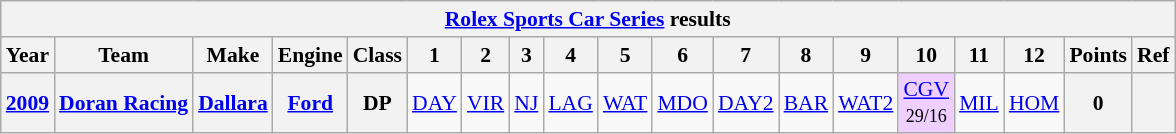<table class="wikitable" style="text-align:center; font-size:90%">
<tr>
<th colspan=45><a href='#'>Rolex Sports Car Series</a> results</th>
</tr>
<tr>
<th>Year</th>
<th>Team</th>
<th>Make</th>
<th>Engine</th>
<th>Class</th>
<th>1</th>
<th>2</th>
<th>3</th>
<th>4</th>
<th>5</th>
<th>6</th>
<th>7</th>
<th>8</th>
<th>9</th>
<th>10</th>
<th>11</th>
<th>12</th>
<th>Points</th>
<th>Ref</th>
</tr>
<tr>
<th><a href='#'>2009</a></th>
<th><a href='#'>Doran Racing</a></th>
<th><a href='#'>Dallara</a></th>
<th><a href='#'>Ford</a></th>
<th>DP</th>
<td><a href='#'>DAY</a></td>
<td><a href='#'>VIR</a></td>
<td><a href='#'>NJ</a></td>
<td><a href='#'>LAG</a></td>
<td><a href='#'>WAT</a></td>
<td><a href='#'>MDO</a></td>
<td><a href='#'>DAY2</a></td>
<td><a href='#'>BAR</a></td>
<td><a href='#'>WAT2</a></td>
<td style="background:#EFCFFF;"><a href='#'>CGV</a><br><small>29/16</small></td>
<td><a href='#'>MIL</a></td>
<td><a href='#'>HOM</a></td>
<th>0</th>
<th></th>
</tr>
</table>
